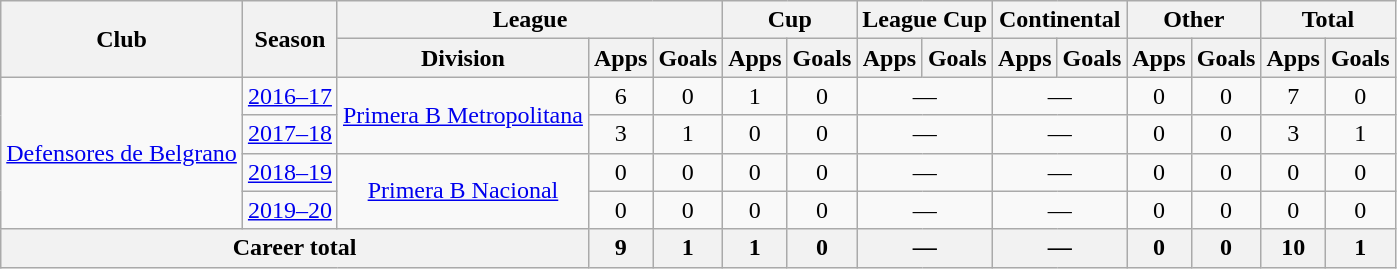<table class="wikitable" style="text-align:center">
<tr>
<th rowspan="2">Club</th>
<th rowspan="2">Season</th>
<th colspan="3">League</th>
<th colspan="2">Cup</th>
<th colspan="2">League Cup</th>
<th colspan="2">Continental</th>
<th colspan="2">Other</th>
<th colspan="2">Total</th>
</tr>
<tr>
<th>Division</th>
<th>Apps</th>
<th>Goals</th>
<th>Apps</th>
<th>Goals</th>
<th>Apps</th>
<th>Goals</th>
<th>Apps</th>
<th>Goals</th>
<th>Apps</th>
<th>Goals</th>
<th>Apps</th>
<th>Goals</th>
</tr>
<tr>
<td rowspan="4"><a href='#'>Defensores de Belgrano</a></td>
<td><a href='#'>2016–17</a></td>
<td rowspan="2"><a href='#'>Primera B Metropolitana</a></td>
<td>6</td>
<td>0</td>
<td>1</td>
<td>0</td>
<td colspan="2">—</td>
<td colspan="2">—</td>
<td>0</td>
<td>0</td>
<td>7</td>
<td>0</td>
</tr>
<tr>
<td><a href='#'>2017–18</a></td>
<td>3</td>
<td>1</td>
<td>0</td>
<td>0</td>
<td colspan="2">—</td>
<td colspan="2">—</td>
<td>0</td>
<td>0</td>
<td>3</td>
<td>1</td>
</tr>
<tr>
<td><a href='#'>2018–19</a></td>
<td rowspan="2"><a href='#'>Primera B Nacional</a></td>
<td>0</td>
<td>0</td>
<td>0</td>
<td>0</td>
<td colspan="2">—</td>
<td colspan="2">—</td>
<td>0</td>
<td>0</td>
<td>0</td>
<td>0</td>
</tr>
<tr>
<td><a href='#'>2019–20</a></td>
<td>0</td>
<td>0</td>
<td>0</td>
<td>0</td>
<td colspan="2">—</td>
<td colspan="2">—</td>
<td>0</td>
<td>0</td>
<td>0</td>
<td>0</td>
</tr>
<tr>
<th colspan="3">Career total</th>
<th>9</th>
<th>1</th>
<th>1</th>
<th>0</th>
<th colspan="2">—</th>
<th colspan="2">—</th>
<th>0</th>
<th>0</th>
<th>10</th>
<th>1</th>
</tr>
</table>
